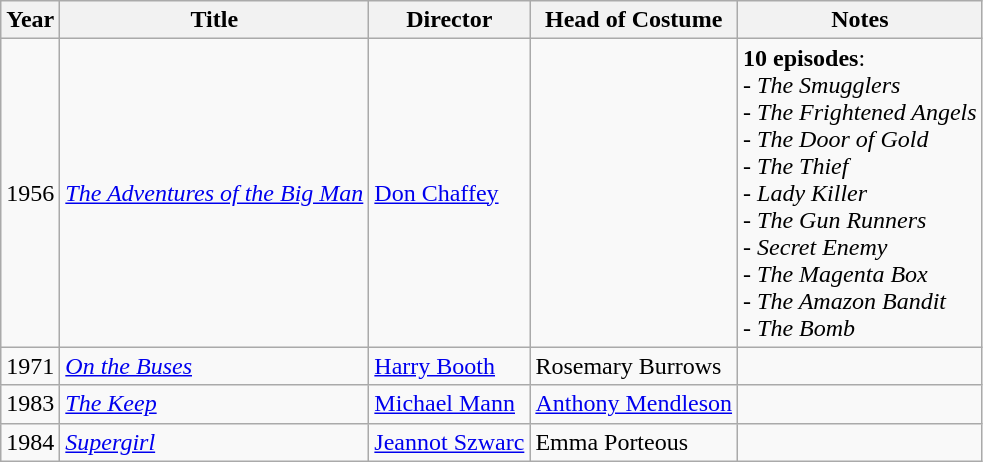<table class="wikitable sortable">
<tr>
<th>Year</th>
<th>Title</th>
<th>Director</th>
<th>Head of Costume</th>
<th class="unsortable">Notes</th>
</tr>
<tr>
<td>1956</td>
<td><em><a href='#'>The Adventures of the Big Man</a></em></td>
<td><a href='#'>Don Chaffey</a></td>
<td></td>
<td><strong>10 episodes</strong>:<br>- <em>The Smugglers</em><br>- <em>The Frightened Angels</em><br>- <em>The Door of Gold</em><br>- <em>The Thief</em><br>- <em>Lady Killer</em><br>- <em>The Gun Runners</em><br>- <em>Secret Enemy</em><br>- <em>The Magenta Box</em><br>- <em>The Amazon Bandit</em><br>- <em>The Bomb</em></td>
</tr>
<tr>
<td>1971</td>
<td><em><a href='#'>On the Buses</a></em></td>
<td><a href='#'>Harry Booth</a></td>
<td>Rosemary Burrows</td>
<td></td>
</tr>
<tr>
<td>1983</td>
<td><em><a href='#'>The Keep</a></em></td>
<td><a href='#'>Michael Mann</a></td>
<td><a href='#'>Anthony Mendleson</a></td>
<td></td>
</tr>
<tr>
<td>1984</td>
<td><em><a href='#'>Supergirl</a></em></td>
<td><a href='#'>Jeannot Szwarc</a></td>
<td>Emma Porteous</td>
<td></td>
</tr>
</table>
